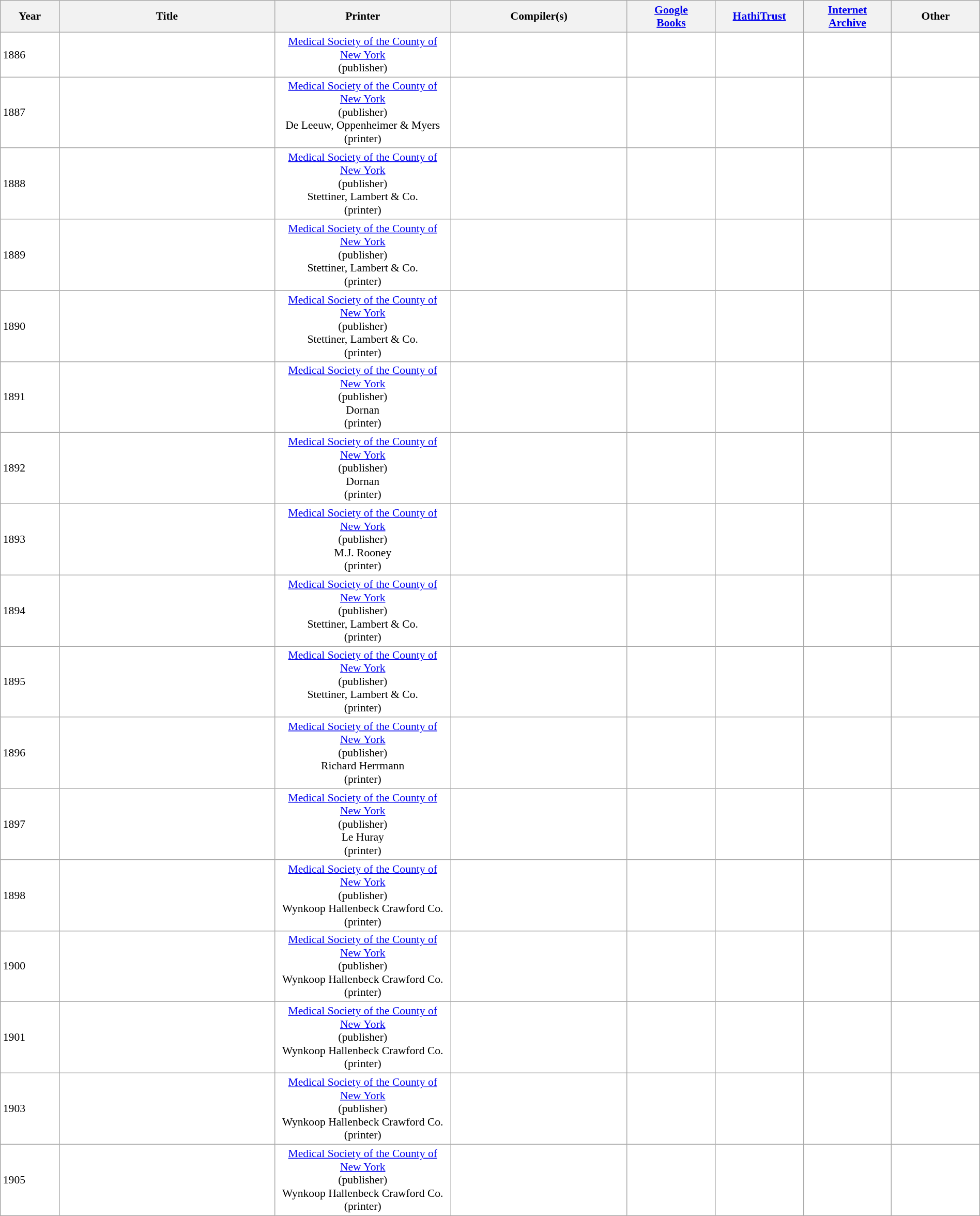<table class="wikitable collapsible sortable" border="0" cellpadding="1" style="color:black; background-color: #FFFFFF; font-size: 90%; width:100%">
<tr>
<th>Year</th>
<th>Title</th>
<th>Printer</th>
<th>Compiler(s)</th>
<th><a href='#'>Google<br>Books</a></th>
<th><a href='#'>HathiTrust</a></th>
<th><a href='#'>Internet<br>Archive</a></th>
<th>Other</th>
</tr>
<tr>
<td width="6%">1886</td>
<td width="22%" data-sort-value="medical directory 1886"></td>
<td style="text-align:center" width="18%" data-sort-value="medical society 1886"><a href='#'>Medical Society of the County of New York</a><br>(publisher)</td>
<td style="text-align:center" width="18%"></td>
<td style="text-align:center" width="9%" data-sort-value="columbia 1886"></td>
<td style="text-align:center" width="9%"></td>
<td style="text-align:center" width="9%"></td>
<td style="text-align:center" width="9%"></td>
</tr>
<tr>
<td width="6%">1887</td>
<td width="22%" data-sort-value="medical directory 1887"></td>
<td style="text-align:center" width="18%" data-sort-value="medical society 1887"><a href='#'>Medical Society of the County of New York</a><br>(publisher)<br>De Leeuw, Oppenheimer & Myers<br>(printer)</td>
<td style="text-align:center" width="18%"></td>
<td style="text-align:center" width="9%" data-sort-value="nypl 1887"></td>
<td style="text-align:center" width="9%"></td>
<td style="text-align:center" width="9%" data-sort-value="columbia 1887"></td>
<td style="text-align:center" width="9%"></td>
</tr>
<tr>
<td width="6%">1888</td>
<td width="22%" data-sort-value="medical directory 1888"></td>
<td style="text-align:center" width="18%" data-sort-value="medical society 1888"><a href='#'>Medical Society of the County of New York</a><br>(publisher)<br>Stettiner, Lambert & Co.<br>(printer)</td>
<td style="text-align:center" width="18%"></td>
<td style="text-align:center" width="9%"></td>
<td style="text-align:center" width="9%"></td>
<td style="text-align:center" width="9%" data-sort-value="columbia 1888"></td>
<td style="text-align:center" width="9%"></td>
</tr>
<tr>
<td width="6%">1889</td>
<td width="22%" data-sort-value="medical directory 1889"></td>
<td style="text-align:center" width="18%" data-sort-value="medical society 1889"><a href='#'>Medical Society of the County of New York</a><br>(publisher)<br>Stettiner, Lambert & Co.<br>(printer)</td>
<td style="text-align:center" width="18%"></td>
<td style="text-align:center" width="9%" data-sort-value="bern 1889"></td>
<td style="text-align:center" width="9%"></td>
<td style="text-align:center" width="9%" data-sort-value="columbia 1889"></td>
<td style="text-align:center" width="9%"></td>
</tr>
<tr>
<td width="6%">1890</td>
<td width="22%" data-sort-value="medical directory 1890"></td>
<td style="text-align:center" width="18%" data-sort-value="medical society 1890"><a href='#'>Medical Society of the County of New York</a><br>(publisher)<br>Stettiner, Lambert & Co.<br>(printer)</td>
<td style="text-align:center" width="18%"></td>
<td style="text-align:center" width="9%"></td>
<td style="text-align:center" width="9%"></td>
<td style="text-align:center" width="9%" data-sort-value="columbia 1890"></td>
<td style="text-align:center" width="9%"></td>
</tr>
<tr>
<td width="6%">1891</td>
<td width="22%" data-sort-value="medical directory 1891"></td>
<td style="text-align:center" width="18%" data-sort-value="medical society 1891"><a href='#'>Medical Society of the County of New York</a><br>(publisher)<br>Dornan<br>(printer)</td>
<td style="text-align:center" width="18%"></td>
<td style="text-align:center" width="9%" data-sort-value="stanford 1891"></td>
<td style="text-align:center" width="9%"></td>
<td style="text-align:center" width="9%" data-sort-value="columbia 1891"></td>
<td style="text-align:center" width="9%"></td>
</tr>
<tr>
<td width="6%">1892</td>
<td width="22%" data-sort-value="medical directory 1892"></td>
<td style="text-align:center" width="18%" data-sort-value="medical society 1892"><a href='#'>Medical Society of the County of New York</a><br>(publisher)<br>Dornan<br>(printer)</td>
<td style="text-align:center" width="18%"></td>
<td style="text-align:center" width="9%"></td>
<td style="text-align:center" width="9%"></td>
<td style="text-align:center" width="9%" data-sort-value="columbia 1892"></td>
<td style="text-align:center" width="9%"></td>
</tr>
<tr>
<td width="6%">1893</td>
<td width="22%" data-sort-value="medical directory 1893"></td>
<td style="text-align:center" width="18%" data-sort-value="medical society 1893"><a href='#'>Medical Society of the County of New York</a><br>(publisher)<br>M.J. Rooney<br>(printer)</td>
<td style="text-align:center" width="18%"></td>
<td style="text-align:center" width="9%"></td>
<td style="text-align:center" width="9%"></td>
<td style="text-align:center" width="9%" data-sort-value="columbia 1893"></td>
<td style="text-align:center" width="9%"></td>
</tr>
<tr>
<td width="6%">1894</td>
<td width="22%" data-sort-value="medical directory 1894"></td>
<td style="text-align:center" width="18%" data-sort-value="medical society 1894"><a href='#'>Medical Society of the County of New York</a><br>(publisher)<br>Stettiner, Lambert & Co.<br>(printer)</td>
<td style="text-align:center" width="18%"></td>
<td style="text-align:center" width="9%"></td>
<td style="text-align:center" width="9%"></td>
<td style="text-align:center" width="9%" data-sort-value="columbia 1894"></td>
<td style="text-align:center" width="9%"></td>
</tr>
<tr>
<td width="6%">1895</td>
<td width="22%" data-sort-value="medical directory 1895"></td>
<td style="text-align:center" width="18%" data-sort-value="medical society 1895"><a href='#'>Medical Society of the County of New York</a><br>(publisher)<br>Stettiner, Lambert & Co.<br>(printer)</td>
<td style="text-align:center" width="18%"></td>
<td style="text-align:center" width="9%" data-sort-value="stanford 1895"></td>
<td style="text-align:center" width="9%"></td>
<td style="text-align:center" width="9%" data-sort-value="columbia 1895"></td>
<td style="text-align:center" width="9%"></td>
</tr>
<tr>
<td width="6%">1896</td>
<td width="22%" data-sort-value="medical directory 1896"></td>
<td style="text-align:center" width="18%" data-sort-value="medical society 1896"><a href='#'>Medical Society of the County of New York</a><br>(publisher)<br>Richard Herrmann<br>(printer)</td>
<td style="text-align:center" width="18%"></td>
<td style="text-align:center" width="9%"></td>
<td style="text-align:center" width="9%"></td>
<td style="text-align:center" width="9%" data-sort-value="columbia 1896"></td>
<td style="text-align:center" width="9%"></td>
</tr>
<tr>
<td width="6%">1897</td>
<td width="22%" data-sort-value="medical directory 1897"></td>
<td style="text-align:center" width="18%" data-sort-value="medical society 1897"><a href='#'>Medical Society of the County of New York</a><br>(publisher)<br>Le Huray<br>(printer)</td>
<td style="text-align:center" width="18%"></td>
<td style="text-align:center" width="9%"></td>
<td style="text-align:center" width="9%"></td>
<td style="text-align:center" width="9%" data-sort-value="columbia 1897"></td>
<td style="text-align:center" width="9%"></td>
</tr>
<tr>
<td width="6%">1898</td>
<td width="22%" data-sort-value="medical directory 1898"></td>
<td style="text-align:center" width="18%" data-sort-value="medical society 1898"><a href='#'>Medical Society of the County of New York</a><br>(publisher)<br>Wynkoop Hallenbeck Crawford Co.<br>(printer)</td>
<td style="text-align:center" width="18%"></td>
<td style="text-align:center" width="9%"></td>
<td style="text-align:center" width="9%"></td>
<td style="text-align:center" width="9%" data-sort-value="columbia 1898"></td>
<td style="text-align:center" width="9%"></td>
</tr>
<tr>
<td width="6%">1900</td>
<td width="22%" data-sort-value="medical directory 1900"></td>
<td style="text-align:center" width="18%" data-sort-value="medical society 1900"><a href='#'>Medical Society of the County of New York</a><br>(publisher)<br>Wynkoop Hallenbeck Crawford Co.<br>(printer)</td>
<td style="text-align:center" width="18%"></td>
<td style="text-align:center" width="9%" data-sort-value="stanford 1900"></td>
<td style="text-align:center" width="9%"></td>
<td style="text-align:center" width="9%" data-sort-value="columbia 1900"></td>
<td style="text-align:center" width="9%"></td>
</tr>
<tr>
<td width="6%">1901</td>
<td width="22%" data-sort-value="medical directory 1901"></td>
<td style="text-align:center" width="18%" data-sort-value="medical society 1901"><a href='#'>Medical Society of the County of New York</a><br>(publisher)<br>Wynkoop Hallenbeck Crawford Co.<br>(printer)</td>
<td style="text-align:center" width="18%"></td>
<td style="text-align:center" width="9%" data-sort-value="stanford 1901"></td>
<td style="text-align:center" width="9%"></td>
<td style="text-align:center" width="9%" data-sort-value="columbia 1901"></td>
<td style="text-align:center" width="9%"></td>
</tr>
<tr>
<td width="6%">1903</td>
<td width="22%" data-sort-value="medical directory 1903"></td>
<td style="text-align:center" width="18%" data-sort-value="medical society 1901"><a href='#'>Medical Society of the County of New York</a><br>(publisher)<br>Wynkoop Hallenbeck Crawford Co.<br>(printer)</td>
<td style="text-align:center" width="18%"></td>
<td style="text-align:center" width="9%" data-sort-value="NYPL 1903"></td>
<td style="text-align:center" width="9%"></td>
<td style="text-align:center" width="9%"></td>
<td style="text-align:center" width="9%"></td>
</tr>
<tr>
<td width="6%">1905</td>
<td width="22%" data-sort-value="medical directory 1905"></td>
<td style="text-align:center" width="18%" data-sort-value="medical society 1905"><a href='#'>Medical Society of the County of New York</a><br>(publisher)<br>Wynkoop Hallenbeck Crawford Co.<br>(printer)</td>
<td style="text-align:center" width="18%"></td>
<td style="text-align:center" width="9%"></td>
<td style="text-align:center" width="9%"></td>
<td style="text-align:center" width="9%" data-sort-value="columbia 1905"></td>
<td style="text-align:center" width="9%"></td>
</tr>
</table>
